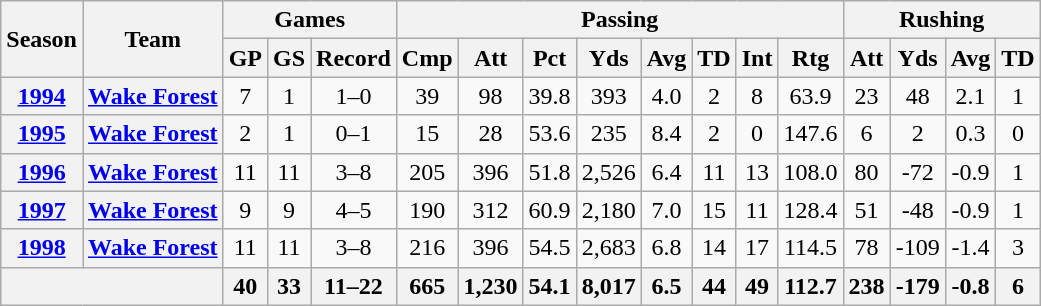<table class="wikitable" style="text-align:center;">
<tr>
<th rowspan="2">Season</th>
<th rowspan="2">Team</th>
<th colspan="3">Games</th>
<th colspan="8">Passing</th>
<th colspan="5">Rushing</th>
</tr>
<tr>
<th>GP</th>
<th>GS</th>
<th>Record</th>
<th>Cmp</th>
<th>Att</th>
<th>Pct</th>
<th>Yds</th>
<th>Avg</th>
<th>TD</th>
<th>Int</th>
<th>Rtg</th>
<th>Att</th>
<th>Yds</th>
<th>Avg</th>
<th>TD</th>
</tr>
<tr>
<th><a href='#'>1994</a></th>
<th><a href='#'>Wake Forest</a></th>
<td>7</td>
<td>1</td>
<td>1–0</td>
<td>39</td>
<td>98</td>
<td>39.8</td>
<td>393</td>
<td>4.0</td>
<td>2</td>
<td>8</td>
<td>63.9</td>
<td>23</td>
<td>48</td>
<td>2.1</td>
<td>1</td>
</tr>
<tr>
<th><a href='#'>1995</a></th>
<th><a href='#'>Wake Forest</a></th>
<td>2</td>
<td>1</td>
<td>0–1</td>
<td>15</td>
<td>28</td>
<td>53.6</td>
<td>235</td>
<td>8.4</td>
<td>2</td>
<td>0</td>
<td>147.6</td>
<td>6</td>
<td>2</td>
<td>0.3</td>
<td>0</td>
</tr>
<tr>
<th><a href='#'>1996</a></th>
<th><a href='#'>Wake Forest</a></th>
<td>11</td>
<td>11</td>
<td>3–8</td>
<td>205</td>
<td>396</td>
<td>51.8</td>
<td>2,526</td>
<td>6.4</td>
<td>11</td>
<td>13</td>
<td>108.0</td>
<td>80</td>
<td>-72</td>
<td>-0.9</td>
<td>1</td>
</tr>
<tr>
<th><a href='#'>1997</a></th>
<th><a href='#'>Wake Forest</a></th>
<td>9</td>
<td>9</td>
<td>4–5</td>
<td>190</td>
<td>312</td>
<td>60.9</td>
<td>2,180</td>
<td>7.0</td>
<td>15</td>
<td>11</td>
<td>128.4</td>
<td>51</td>
<td>-48</td>
<td>-0.9</td>
<td>1</td>
</tr>
<tr>
<th><a href='#'>1998</a></th>
<th><a href='#'>Wake Forest</a></th>
<td>11</td>
<td>11</td>
<td>3–8</td>
<td>216</td>
<td>396</td>
<td>54.5</td>
<td>2,683</td>
<td>6.8</td>
<td>14</td>
<td>17</td>
<td>114.5</td>
<td>78</td>
<td>-109</td>
<td>-1.4</td>
<td>3</td>
</tr>
<tr>
<th colspan="2"></th>
<th>40</th>
<th>33</th>
<th>11–22</th>
<th>665</th>
<th>1,230</th>
<th>54.1</th>
<th>8,017</th>
<th>6.5</th>
<th>44</th>
<th>49</th>
<th>112.7</th>
<th>238</th>
<th>-179</th>
<th>-0.8</th>
<th>6</th>
</tr>
</table>
